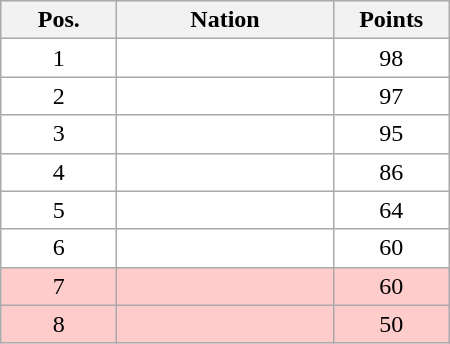<table class="wikitable gauche" cellspacing="1" style="width:300px;">
<tr style="text-align:center; background:#efefef;">
<th style="width:70px;">Pos.</th>
<th>Nation</th>
<th style="width:70px;">Points</th>
</tr>
<tr style="vertical-align:top; text-align:center; background:#fff;">
<td>1</td>
<td style="text-align:left;"></td>
<td>98</td>
</tr>
<tr style="vertical-align:top; text-align:center; background:#fff;">
<td>2</td>
<td style="text-align:left;"></td>
<td>97</td>
</tr>
<tr style="vertical-align:top; text-align:center; background:#fff;">
<td>3</td>
<td style="text-align:left;"></td>
<td>95</td>
</tr>
<tr style="vertical-align:top; text-align:center; background:#fff;">
<td>4</td>
<td style="text-align:left;"></td>
<td>86</td>
</tr>
<tr style="vertical-align:top; text-align:center; background:#fff;">
<td>5</td>
<td style="text-align:left;"></td>
<td>64</td>
</tr>
<tr style="vertical-align:top; text-align:center; background:#fff;">
<td>6</td>
<td style="text-align:left;"></td>
<td>60</td>
</tr>
<tr style="vertical-align:top; text-align:center; background:#ffcccc;">
<td>7</td>
<td style="text-align:left;"></td>
<td>60</td>
</tr>
<tr style="vertical-align:top; text-align:center; background:#ffcccc;">
<td>8</td>
<td style="text-align:left;"></td>
<td>50</td>
</tr>
</table>
